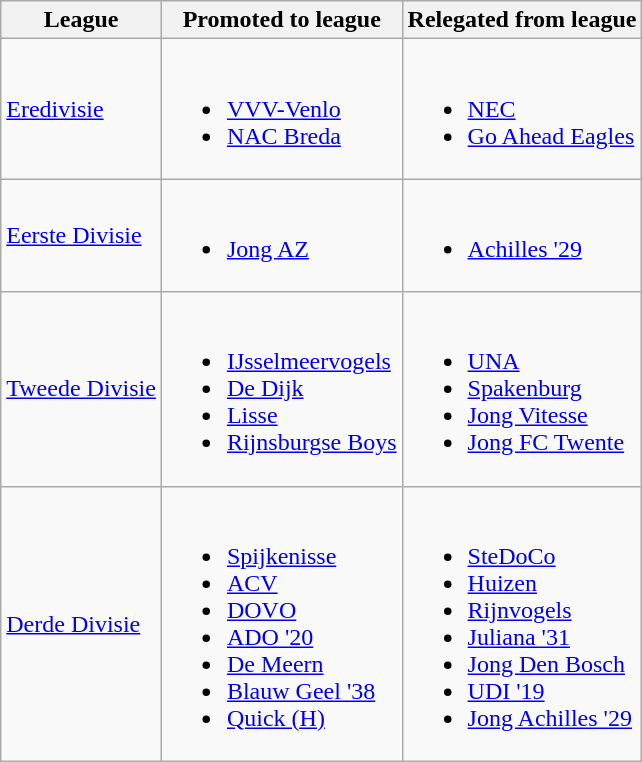<table class="wikitable">
<tr>
<th>League</th>
<th>Promoted to league</th>
<th>Relegated from league</th>
</tr>
<tr>
<td><a href='#'>Eredivisie</a></td>
<td><br><ul><li><a href='#'>VVV-Venlo</a></li><li><a href='#'>NAC Breda</a></li></ul></td>
<td><br><ul><li><a href='#'>NEC</a></li><li><a href='#'>Go Ahead Eagles</a></li></ul></td>
</tr>
<tr>
<td><a href='#'>Eerste Divisie</a></td>
<td><br><ul><li><a href='#'>Jong AZ</a></li></ul></td>
<td><br><ul><li><a href='#'>Achilles '29</a></li></ul></td>
</tr>
<tr>
<td><a href='#'>Tweede Divisie</a></td>
<td><br><ul><li><a href='#'>IJsselmeervogels</a></li><li><a href='#'>De Dijk</a></li><li><a href='#'>Lisse</a></li><li><a href='#'>Rijnsburgse Boys</a></li></ul></td>
<td><br><ul><li><a href='#'>UNA</a></li><li><a href='#'>Spakenburg</a></li><li><a href='#'>Jong Vitesse</a></li><li><a href='#'>Jong FC Twente</a></li></ul></td>
</tr>
<tr>
<td><a href='#'>Derde Divisie</a></td>
<td><br><ul><li><a href='#'>Spijkenisse</a></li><li><a href='#'>ACV</a></li><li><a href='#'>DOVO</a></li><li><a href='#'>ADO '20</a></li><li><a href='#'>De Meern</a></li><li><a href='#'>Blauw Geel '38</a></li><li><a href='#'>Quick (H)</a></li></ul></td>
<td><br><ul><li><a href='#'>SteDoCo</a></li><li><a href='#'>Huizen</a></li><li><a href='#'>Rijnvogels</a></li><li><a href='#'>Juliana '31</a></li><li><a href='#'>Jong Den Bosch</a></li><li><a href='#'>UDI '19</a></li><li><a href='#'>Jong Achilles '29</a></li></ul></td>
</tr>
</table>
